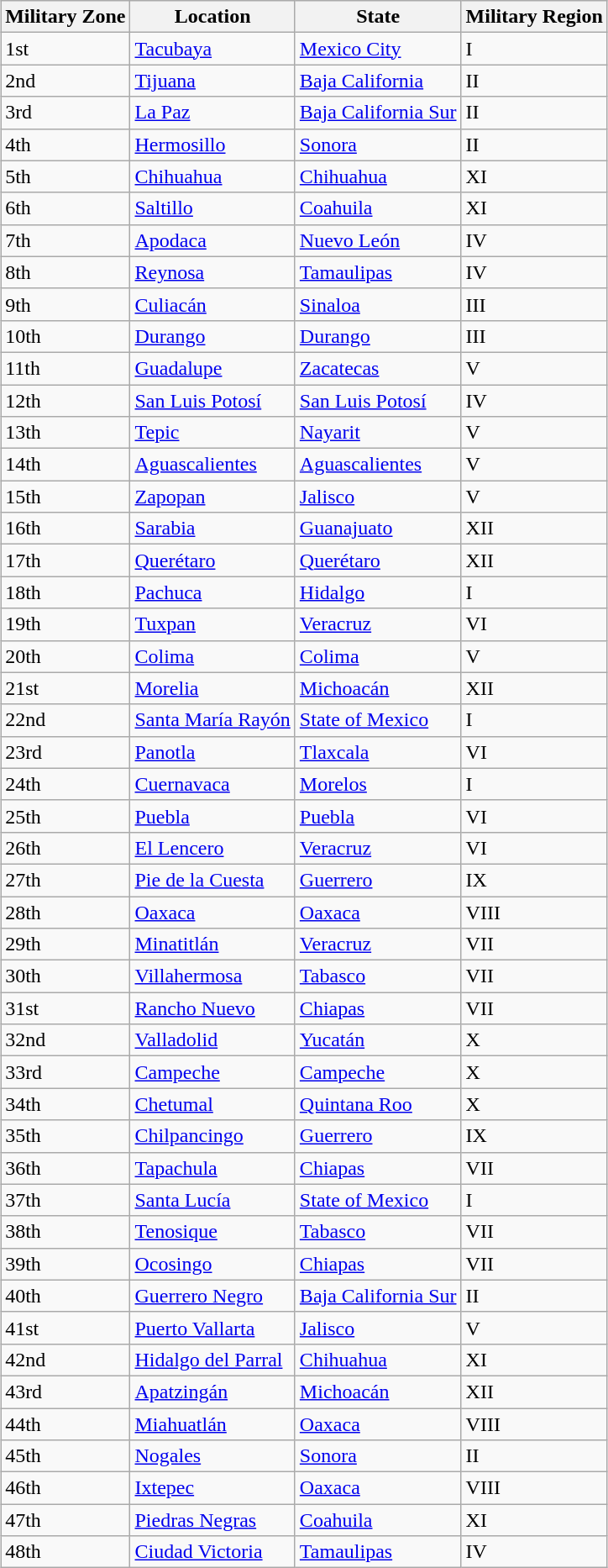<table class="wikitable sortable" align="center" style="margin:auto;">
<tr style="background:#efefef;">
<th><strong>Military Zone</strong></th>
<th><strong>Location</strong></th>
<th><strong>State</strong></th>
<th><strong>Military Region</strong></th>
</tr>
<tr>
<td>1st</td>
<td><a href='#'>Tacubaya</a></td>
<td><a href='#'>Mexico City</a></td>
<td>I</td>
</tr>
<tr>
<td>2nd</td>
<td><a href='#'>Tijuana</a></td>
<td><a href='#'>Baja California</a></td>
<td>II</td>
</tr>
<tr>
<td>3rd</td>
<td><a href='#'>La Paz</a></td>
<td><a href='#'>Baja California Sur</a></td>
<td>II</td>
</tr>
<tr>
<td>4th</td>
<td><a href='#'>Hermosillo</a></td>
<td><a href='#'>Sonora</a></td>
<td>II</td>
</tr>
<tr>
<td>5th</td>
<td><a href='#'>Chihuahua</a></td>
<td><a href='#'>Chihuahua</a></td>
<td>XI</td>
</tr>
<tr>
<td>6th</td>
<td><a href='#'>Saltillo</a></td>
<td><a href='#'>Coahuila</a></td>
<td>XI</td>
</tr>
<tr>
<td>7th</td>
<td><a href='#'>Apodaca</a></td>
<td><a href='#'>Nuevo León</a></td>
<td>IV</td>
</tr>
<tr>
<td>8th</td>
<td><a href='#'>Reynosa</a></td>
<td><a href='#'>Tamaulipas</a></td>
<td>IV</td>
</tr>
<tr>
<td>9th</td>
<td><a href='#'>Culiacán</a></td>
<td><a href='#'>Sinaloa</a></td>
<td>III</td>
</tr>
<tr>
<td>10th</td>
<td><a href='#'>Durango</a></td>
<td><a href='#'>Durango</a></td>
<td>III</td>
</tr>
<tr>
<td>11th</td>
<td><a href='#'>Guadalupe</a></td>
<td><a href='#'>Zacatecas</a></td>
<td>V</td>
</tr>
<tr>
<td>12th</td>
<td><a href='#'>San Luis Potosí</a></td>
<td><a href='#'>San Luis Potosí</a></td>
<td>IV</td>
</tr>
<tr>
<td>13th</td>
<td><a href='#'>Tepic</a></td>
<td><a href='#'>Nayarit</a></td>
<td>V</td>
</tr>
<tr>
<td>14th</td>
<td><a href='#'>Aguascalientes</a></td>
<td><a href='#'>Aguascalientes</a></td>
<td>V</td>
</tr>
<tr>
<td>15th</td>
<td><a href='#'>Zapopan</a></td>
<td><a href='#'>Jalisco</a></td>
<td>V</td>
</tr>
<tr>
<td>16th</td>
<td><a href='#'>Sarabia</a></td>
<td><a href='#'>Guanajuato</a></td>
<td>XII</td>
</tr>
<tr>
<td>17th</td>
<td><a href='#'>Querétaro</a></td>
<td><a href='#'>Querétaro</a></td>
<td>XII</td>
</tr>
<tr>
<td>18th</td>
<td><a href='#'>Pachuca</a></td>
<td><a href='#'>Hidalgo</a></td>
<td>I</td>
</tr>
<tr>
<td>19th</td>
<td><a href='#'>Tuxpan</a></td>
<td><a href='#'>Veracruz</a></td>
<td>VI</td>
</tr>
<tr>
<td>20th</td>
<td><a href='#'>Colima</a></td>
<td><a href='#'>Colima</a></td>
<td>V</td>
</tr>
<tr>
<td>21st</td>
<td><a href='#'>Morelia</a></td>
<td><a href='#'>Michoacán</a></td>
<td>XII</td>
</tr>
<tr>
<td>22nd</td>
<td><a href='#'>Santa María Rayón</a></td>
<td><a href='#'>State of Mexico</a></td>
<td>I</td>
</tr>
<tr>
<td>23rd</td>
<td><a href='#'>Panotla</a></td>
<td><a href='#'>Tlaxcala</a></td>
<td>VI</td>
</tr>
<tr>
<td>24th</td>
<td><a href='#'>Cuernavaca</a></td>
<td><a href='#'>Morelos</a></td>
<td>I</td>
</tr>
<tr>
<td>25th</td>
<td><a href='#'>Puebla</a></td>
<td><a href='#'>Puebla</a></td>
<td>VI</td>
</tr>
<tr>
<td>26th</td>
<td><a href='#'>El Lencero</a></td>
<td><a href='#'>Veracruz</a></td>
<td>VI</td>
</tr>
<tr>
<td>27th</td>
<td><a href='#'>Pie de la Cuesta</a></td>
<td><a href='#'>Guerrero</a></td>
<td>IX</td>
</tr>
<tr>
<td>28th</td>
<td><a href='#'>Oaxaca</a></td>
<td><a href='#'>Oaxaca</a></td>
<td>VIII</td>
</tr>
<tr>
<td>29th</td>
<td><a href='#'>Minatitlán</a></td>
<td><a href='#'>Veracruz</a></td>
<td>VII</td>
</tr>
<tr>
<td>30th</td>
<td><a href='#'>Villahermosa</a></td>
<td><a href='#'>Tabasco</a></td>
<td>VII</td>
</tr>
<tr>
<td>31st</td>
<td><a href='#'>Rancho Nuevo</a></td>
<td><a href='#'>Chiapas</a></td>
<td>VII</td>
</tr>
<tr>
<td>32nd</td>
<td><a href='#'>Valladolid</a></td>
<td><a href='#'>Yucatán</a></td>
<td>X</td>
</tr>
<tr>
<td>33rd</td>
<td><a href='#'>Campeche</a></td>
<td><a href='#'>Campeche</a></td>
<td>X</td>
</tr>
<tr>
<td>34th</td>
<td><a href='#'>Chetumal</a></td>
<td><a href='#'>Quintana Roo</a></td>
<td>X</td>
</tr>
<tr>
<td>35th</td>
<td><a href='#'>Chilpancingo</a></td>
<td><a href='#'>Guerrero</a></td>
<td>IX</td>
</tr>
<tr>
<td>36th</td>
<td><a href='#'>Tapachula</a></td>
<td><a href='#'>Chiapas</a></td>
<td>VII</td>
</tr>
<tr>
<td>37th</td>
<td><a href='#'>Santa Lucía</a></td>
<td><a href='#'>State of Mexico</a></td>
<td>I</td>
</tr>
<tr>
<td>38th</td>
<td><a href='#'>Tenosique</a></td>
<td><a href='#'>Tabasco</a></td>
<td>VII</td>
</tr>
<tr>
<td>39th</td>
<td><a href='#'>Ocosingo</a></td>
<td><a href='#'>Chiapas</a></td>
<td>VII</td>
</tr>
<tr>
<td>40th</td>
<td><a href='#'>Guerrero Negro</a></td>
<td><a href='#'>Baja California Sur</a></td>
<td>II</td>
</tr>
<tr>
<td>41st</td>
<td><a href='#'>Puerto Vallarta</a></td>
<td><a href='#'>Jalisco</a></td>
<td>V</td>
</tr>
<tr>
<td>42nd</td>
<td><a href='#'>Hidalgo del Parral</a></td>
<td><a href='#'>Chihuahua</a></td>
<td>XI</td>
</tr>
<tr>
<td>43rd</td>
<td><a href='#'>Apatzingán</a></td>
<td><a href='#'>Michoacán</a></td>
<td>XII</td>
</tr>
<tr>
<td>44th</td>
<td><a href='#'>Miahuatlán</a></td>
<td><a href='#'>Oaxaca</a></td>
<td>VIII</td>
</tr>
<tr>
<td>45th</td>
<td><a href='#'>Nogales</a></td>
<td><a href='#'>Sonora</a></td>
<td>II</td>
</tr>
<tr>
<td>46th</td>
<td><a href='#'>Ixtepec</a></td>
<td><a href='#'>Oaxaca</a></td>
<td>VIII</td>
</tr>
<tr>
<td>47th</td>
<td><a href='#'>Piedras Negras</a></td>
<td><a href='#'>Coahuila</a></td>
<td>XI</td>
</tr>
<tr>
<td>48th</td>
<td><a href='#'>Ciudad Victoria</a></td>
<td><a href='#'>Tamaulipas</a></td>
<td>IV</td>
</tr>
</table>
